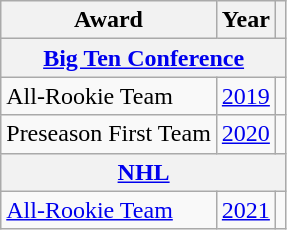<table class="wikitable">
<tr>
<th>Award</th>
<th>Year</th>
<th></th>
</tr>
<tr>
<th colspan="3"><a href='#'>Big Ten Conference</a></th>
</tr>
<tr>
<td>All-Rookie Team</td>
<td><a href='#'>2019</a></td>
<td></td>
</tr>
<tr>
<td>Preseason First Team</td>
<td><a href='#'>2020</a></td>
<td></td>
</tr>
<tr>
<th colspan="3"><a href='#'>NHL</a></th>
</tr>
<tr>
<td><a href='#'>All-Rookie Team</a></td>
<td><a href='#'>2021</a></td>
<td></td>
</tr>
</table>
